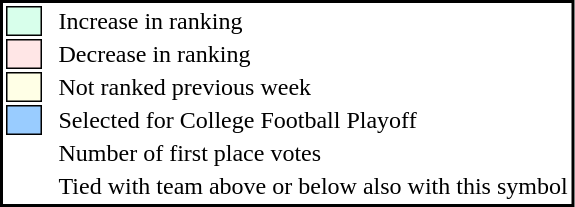<table style="border:2px solid black;">
<tr>
<td style="background:#D8FFEB; width:20px; border:1px solid black;"></td>
<td> </td>
<td>Increase in ranking</td>
</tr>
<tr>
<td style="background:#FFE6E6; width:20px; border:1px solid black;"></td>
<td> </td>
<td>Decrease in ranking</td>
</tr>
<tr>
<td style="background:#FFFFE6; width:20px; border:1px solid black;"></td>
<td> </td>
<td>Not ranked previous week</td>
</tr>
<tr>
<td style="background:#9cf; width:20px; border:1px solid black;"></td>
<td> </td>
<td>Selected for College Football Playoff</td>
</tr>
<tr>
<td></td>
<td> </td>
<td>Number of first place votes</td>
</tr>
<tr>
<td></td>
<td></td>
<td>Tied with team above or below also with this symbol</td>
</tr>
</table>
